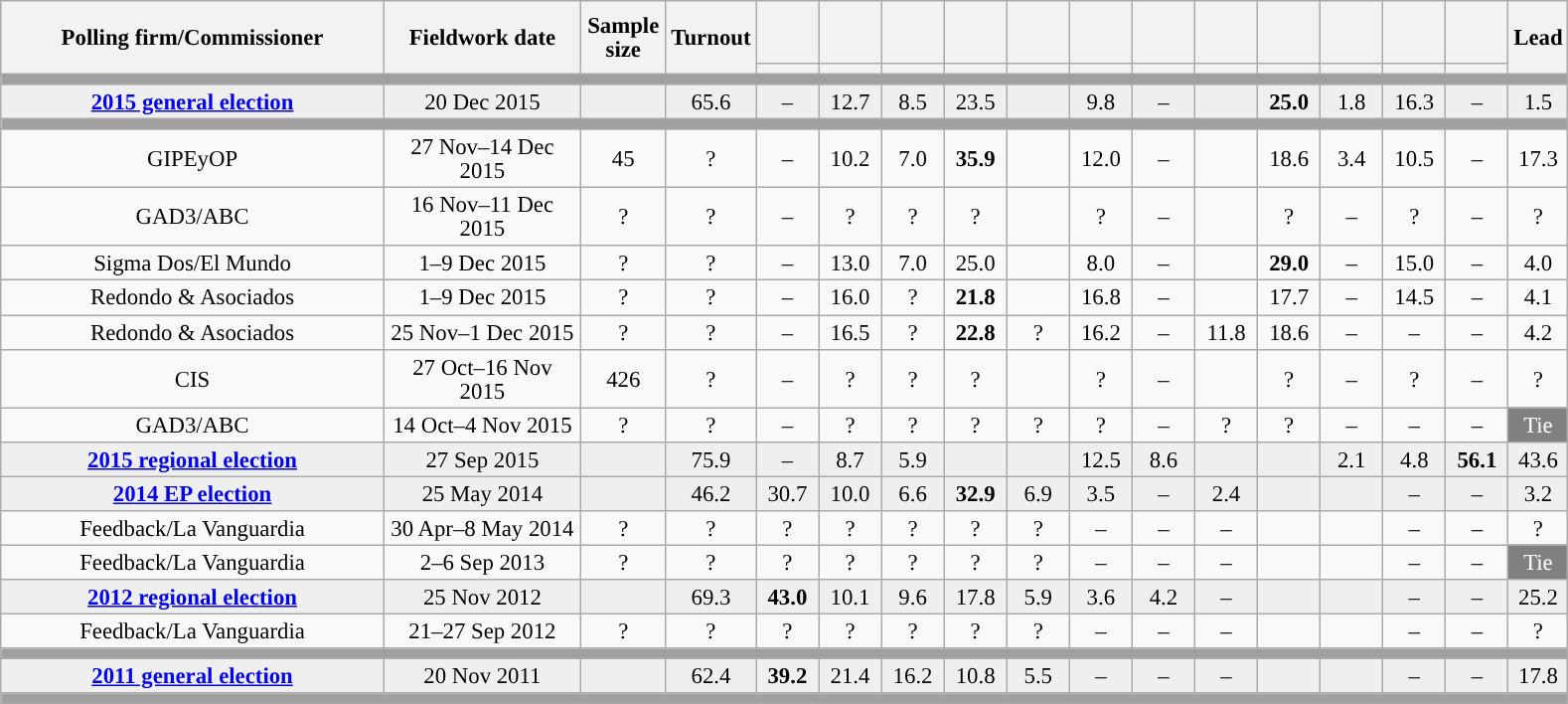<table class="wikitable collapsible collapsed" style="text-align:center; font-size:95%; line-height:16px;">
<tr style="height:42px; background-color:#E9E9E9">
<th style="width:250px;" rowspan="2">Polling firm/Commissioner</th>
<th style="width:125px;" rowspan="2">Fieldwork date</th>
<th style="width:50px;" rowspan="2">Sample size</th>
<th style="width:45px;" rowspan="2">Turnout</th>
<th style="width:35px;"></th>
<th style="width:35px;"></th>
<th style="width:35px;"></th>
<th style="width:35px;"></th>
<th style="width:35px;"></th>
<th style="width:35px;"></th>
<th style="width:35px;"></th>
<th style="width:35px;"></th>
<th style="width:35px;"><br></th>
<th style="width:35px;"></th>
<th style="width:35px;"></th>
<th style="width:35px;"></th>
<th style="width:30px;" rowspan="2">Lead</th>
</tr>
<tr>
<th style="color:inherit;background:"></th>
<th style="color:inherit;background:"></th>
<th style="color:inherit;background:"></th>
<th style="color:inherit;background:"></th>
<th style="color:inherit;background:"></th>
<th style="color:inherit;background:"></th>
<th style="color:inherit;background:"></th>
<th style="color:inherit;background:"></th>
<th style="color:inherit;background:"></th>
<th style="color:inherit;background:"></th>
<th style="color:inherit;background:"></th>
<th style="color:inherit;background:"></th>
</tr>
<tr>
<td colspan="17" style="background:#A0A0A0"></td>
</tr>
<tr style="background:#EFEFEF;">
<td><strong><a href='#'>2015 general election</a></strong></td>
<td>20 Dec 2015</td>
<td></td>
<td>65.6</td>
<td>–</td>
<td>12.7<br></td>
<td>8.5<br></td>
<td>23.5<br></td>
<td></td>
<td>9.8<br></td>
<td>–</td>
<td></td>
<td><strong>25.0</strong><br></td>
<td>1.8<br></td>
<td>16.3<br></td>
<td>–</td>
<td style="background:">1.5</td>
</tr>
<tr>
<td colspan="17" style="background:#A0A0A0"></td>
</tr>
<tr>
<td>GIPEyOP</td>
<td>27 Nov–14 Dec 2015</td>
<td>45</td>
<td>?</td>
<td>–</td>
<td>10.2<br></td>
<td>7.0<br></td>
<td><strong>35.9</strong><br></td>
<td></td>
<td>12.0<br></td>
<td>–</td>
<td></td>
<td>18.6<br></td>
<td>3.4<br></td>
<td>10.5<br></td>
<td>–</td>
<td style="background:">17.3</td>
</tr>
<tr>
<td>GAD3/ABC</td>
<td>16 Nov–11 Dec 2015</td>
<td>?</td>
<td>?</td>
<td>–</td>
<td>?<br></td>
<td>?<br></td>
<td>?<br></td>
<td></td>
<td>?<br></td>
<td>–</td>
<td></td>
<td>?<br></td>
<td>–</td>
<td>?<br></td>
<td>–</td>
<td style="background:">?</td>
</tr>
<tr>
<td>Sigma Dos/El Mundo</td>
<td>1–9 Dec 2015</td>
<td>?</td>
<td>?</td>
<td>–</td>
<td>13.0<br></td>
<td>7.0<br></td>
<td>25.0<br></td>
<td></td>
<td>8.0<br></td>
<td>–</td>
<td></td>
<td><strong>29.0</strong><br></td>
<td>–</td>
<td>15.0<br></td>
<td>–</td>
<td style="background:">4.0</td>
</tr>
<tr>
<td>Redondo & Asociados</td>
<td>1–9 Dec 2015</td>
<td>?</td>
<td>?</td>
<td>–</td>
<td>16.0<br></td>
<td>?<br></td>
<td><strong>21.8</strong><br></td>
<td></td>
<td>16.8<br></td>
<td>–</td>
<td></td>
<td>17.7<br></td>
<td>–</td>
<td>14.5<br></td>
<td>–</td>
<td style="background:">4.1</td>
</tr>
<tr>
<td>Redondo & Asociados</td>
<td>25 Nov–1 Dec 2015</td>
<td>?</td>
<td>?</td>
<td>–</td>
<td>16.5<br></td>
<td>?<br></td>
<td><strong>22.8</strong><br></td>
<td>?<br></td>
<td>16.2<br></td>
<td>–</td>
<td>11.8<br></td>
<td>18.6<br></td>
<td>–</td>
<td>–</td>
<td>–</td>
<td style="background:">4.2</td>
</tr>
<tr>
<td>CIS</td>
<td>27 Oct–16 Nov 2015</td>
<td>426</td>
<td>?</td>
<td>–</td>
<td>?<br></td>
<td>?<br></td>
<td>?<br></td>
<td></td>
<td>?<br></td>
<td>–</td>
<td></td>
<td>?<br></td>
<td>–</td>
<td>?<br></td>
<td>–</td>
<td style="background:">?</td>
</tr>
<tr>
<td>GAD3/ABC</td>
<td>14 Oct–4 Nov 2015</td>
<td>?</td>
<td>?</td>
<td>–</td>
<td>?<br></td>
<td>?<br></td>
<td>?<br></td>
<td>?<br></td>
<td>?<br></td>
<td>–</td>
<td>?<br></td>
<td>?<br></td>
<td>–</td>
<td>–</td>
<td>–</td>
<td style="background:gray;color:white;">Tie</td>
</tr>
<tr style="background:#EFEFEF;">
<td><strong><a href='#'>2015 regional election</a></strong></td>
<td>27 Sep 2015</td>
<td></td>
<td>75.9</td>
<td>–</td>
<td>8.7<br></td>
<td>5.9<br></td>
<td></td>
<td></td>
<td>12.5<br></td>
<td>8.6<br></td>
<td></td>
<td></td>
<td>2.1<br></td>
<td>4.8<br></td>
<td><strong>56.1</strong><br></td>
<td style="background:">43.6</td>
</tr>
<tr style="background:#EFEFEF;">
<td><strong><a href='#'>2014 EP election</a></strong></td>
<td>25 May 2014</td>
<td></td>
<td>46.2</td>
<td>30.7<br></td>
<td>10.0<br></td>
<td>6.6<br></td>
<td><strong>32.9</strong><br></td>
<td>6.9<br></td>
<td>3.5<br></td>
<td>–</td>
<td>2.4<br></td>
<td></td>
<td></td>
<td>–</td>
<td>–</td>
<td style="background:">3.2</td>
</tr>
<tr>
<td>Feedback/La Vanguardia</td>
<td>30 Apr–8 May 2014</td>
<td>?</td>
<td>?</td>
<td>?<br></td>
<td>?<br></td>
<td>?<br></td>
<td>?<br></td>
<td>?<br></td>
<td>–</td>
<td>–</td>
<td>–</td>
<td></td>
<td></td>
<td>–</td>
<td>–</td>
<td style="background:">?</td>
</tr>
<tr>
<td>Feedback/La Vanguardia</td>
<td>2–6 Sep 2013</td>
<td>?</td>
<td>?</td>
<td>?<br></td>
<td>?<br></td>
<td>?<br></td>
<td>?<br></td>
<td>?<br></td>
<td>–</td>
<td>–</td>
<td>–</td>
<td></td>
<td></td>
<td>–</td>
<td>–</td>
<td style="background:gray;color:white;">Tie</td>
</tr>
<tr style="background:#EFEFEF;">
<td><strong><a href='#'>2012 regional election</a></strong></td>
<td>25 Nov 2012</td>
<td></td>
<td>69.3</td>
<td><strong>43.0</strong><br></td>
<td>10.1<br></td>
<td>9.6<br></td>
<td>17.8<br></td>
<td>5.9<br></td>
<td>3.6<br></td>
<td>4.2<br></td>
<td>–</td>
<td></td>
<td></td>
<td>–</td>
<td>–</td>
<td style="background:">25.2</td>
</tr>
<tr>
<td>Feedback/La Vanguardia</td>
<td>21–27 Sep 2012</td>
<td>?</td>
<td>?</td>
<td>?<br></td>
<td>?<br></td>
<td>?<br></td>
<td>?<br></td>
<td>?<br></td>
<td>–</td>
<td>–</td>
<td>–</td>
<td></td>
<td></td>
<td>–</td>
<td>–</td>
<td style="background:">?</td>
</tr>
<tr>
<td colspan="17" style="background:#A0A0A0"></td>
</tr>
<tr style="background:#EFEFEF;">
<td><strong><a href='#'>2011 general election</a></strong></td>
<td>20 Nov 2011</td>
<td></td>
<td>62.4</td>
<td><strong>39.2</strong><br></td>
<td>21.4<br></td>
<td>16.2<br></td>
<td>10.8<br></td>
<td>5.5<br></td>
<td>–</td>
<td>–</td>
<td>–</td>
<td></td>
<td></td>
<td>–</td>
<td>–</td>
<td style="background:">17.8</td>
</tr>
<tr>
<td colspan="17" style="background:#A0A0A0"></td>
</tr>
</table>
